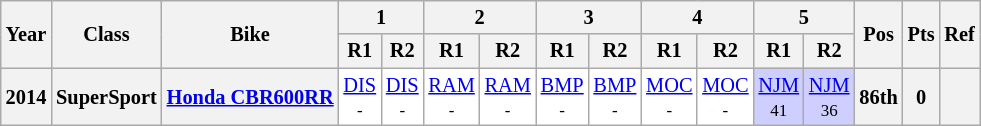<table class="wikitable" style="text-align:center; font-size:85%">
<tr>
<th valign="middle" rowspan=2>Year</th>
<th valign="middle" rowspan=2>Class</th>
<th valign="middle" rowspan=2>Bike</th>
<th colspan=2>1</th>
<th colspan=2>2</th>
<th colspan=2>3</th>
<th colspan=2>4</th>
<th colspan=2>5</th>
<th rowspan=2>Pos</th>
<th rowspan=2>Pts</th>
<th rowspan=2>Ref</th>
</tr>
<tr>
<th>R1</th>
<th>R2</th>
<th>R1</th>
<th>R2</th>
<th>R1</th>
<th>R2</th>
<th>R1</th>
<th>R2</th>
<th>R1</th>
<th>R2</th>
</tr>
<tr>
<th>2014</th>
<th>SuperSport</th>
<th><a href='#'>Honda CBR600RR</a></th>
<td style="background:#ffffff;"><a href='#'>DIS</a><br><small>-</small></td>
<td style="background:#ffffff;"><a href='#'>DIS</a><br><small>-</small></td>
<td style="background:#ffffff;"><a href='#'>RAM</a><br><small>-</small></td>
<td style="background:#ffffff;"><a href='#'>RAM</a><br><small>-</small></td>
<td style="background:#ffffff;"><a href='#'>BMP</a><br><small>-</small></td>
<td style="background:#ffffff;"><a href='#'>BMP</a><br><small>-</small></td>
<td style="background:#ffffff;"><a href='#'>MOC</a><br><small>-</small></td>
<td style="background:#ffffff;"><a href='#'>MOC</a><br><small>-</small></td>
<td style="background:#cfcfff;"><a href='#'>NJM</a><br><small>41</small></td>
<td style="background:#cfcfff;"><a href='#'>NJM</a><br><small>36</small></td>
<th>86th</th>
<th>0</th>
<th></th>
</tr>
</table>
